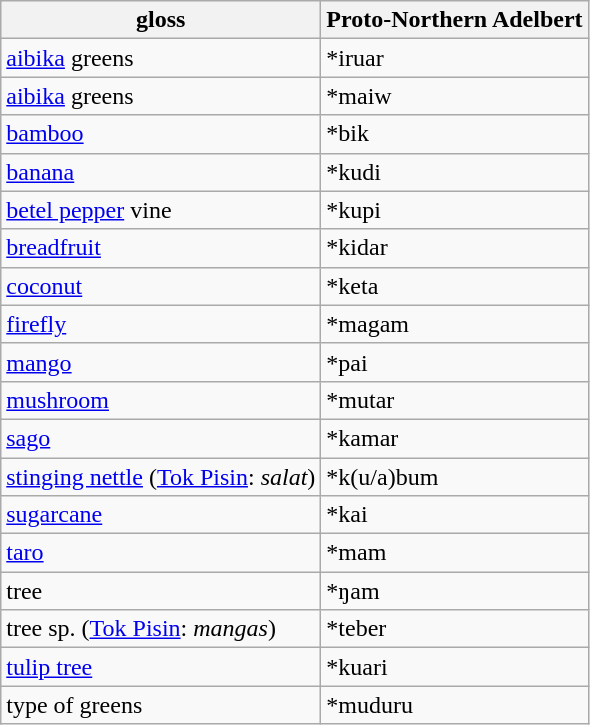<table class="wikitable sortable">
<tr>
<th>gloss</th>
<th>Proto-Northern Adelbert</th>
</tr>
<tr>
<td><a href='#'>aibika</a> greens</td>
<td>*iruar</td>
</tr>
<tr>
<td><a href='#'>aibika</a> greens</td>
<td>*maiw</td>
</tr>
<tr>
<td><a href='#'>bamboo</a></td>
<td>*bik</td>
</tr>
<tr>
<td><a href='#'>banana</a></td>
<td>*kudi</td>
</tr>
<tr>
<td><a href='#'>betel pepper</a> vine</td>
<td>*kupi</td>
</tr>
<tr>
<td><a href='#'>breadfruit</a></td>
<td>*kidar</td>
</tr>
<tr>
<td><a href='#'>coconut</a></td>
<td>*keta</td>
</tr>
<tr>
<td><a href='#'>firefly</a></td>
<td>*magam</td>
</tr>
<tr>
<td><a href='#'>mango</a></td>
<td>*pai</td>
</tr>
<tr>
<td><a href='#'>mushroom</a></td>
<td>*mutar</td>
</tr>
<tr>
<td><a href='#'>sago</a></td>
<td>*kamar</td>
</tr>
<tr>
<td><a href='#'>stinging nettle</a> (<a href='#'>Tok Pisin</a>: <em>salat</em>)</td>
<td>*k(u/a)bum</td>
</tr>
<tr>
<td><a href='#'>sugarcane</a></td>
<td>*kai</td>
</tr>
<tr>
<td><a href='#'>taro</a></td>
<td>*mam</td>
</tr>
<tr>
<td>tree</td>
<td>*ŋam</td>
</tr>
<tr>
<td>tree sp. (<a href='#'>Tok Pisin</a>: <em>mangas</em>)</td>
<td>*teber</td>
</tr>
<tr>
<td><a href='#'>tulip tree</a></td>
<td>*kuari</td>
</tr>
<tr>
<td>type of greens</td>
<td>*muduru</td>
</tr>
</table>
